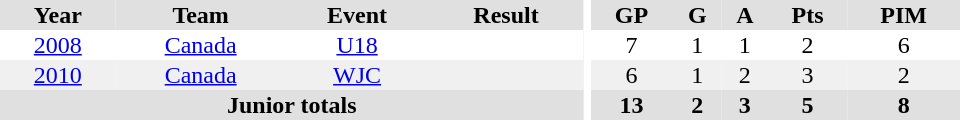<table border="0" cellpadding="1" cellspacing="0" ID="Table3" style="text-align:center; width:40em">
<tr ALIGN="center" bgcolor="#e0e0e0">
<th>Year</th>
<th>Team</th>
<th>Event</th>
<th>Result</th>
<th rowspan="99" bgcolor="#ffffff"></th>
<th>GP</th>
<th>G</th>
<th>A</th>
<th>Pts</th>
<th>PIM</th>
</tr>
<tr>
<td><a href='#'>2008</a></td>
<td><a href='#'>Canada</a></td>
<td><a href='#'>U18</a></td>
<td></td>
<td>7</td>
<td>1</td>
<td>1</td>
<td>2</td>
<td>6</td>
</tr>
<tr bgcolor="#f0f0f0">
<td><a href='#'>2010</a></td>
<td><a href='#'>Canada</a></td>
<td><a href='#'>WJC</a></td>
<td></td>
<td>6</td>
<td>1</td>
<td>2</td>
<td>3</td>
<td>2</td>
</tr>
<tr bgcolor="#e0e0e0">
<th colspan=4>Junior totals</th>
<th>13</th>
<th>2</th>
<th>3</th>
<th>5</th>
<th>8</th>
</tr>
</table>
